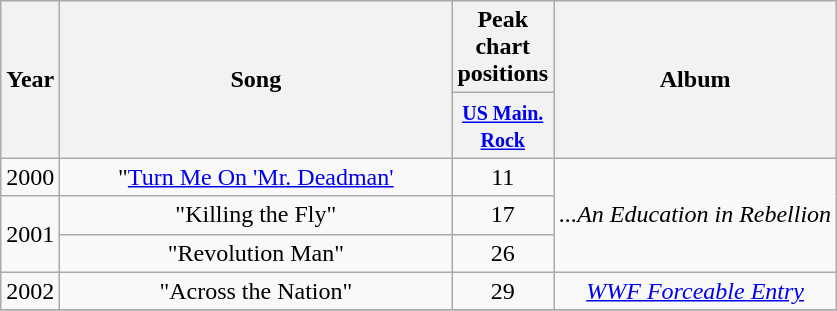<table class="wikitable" style="text-align: center;">
<tr>
<th align=center rowspan=2>Year</th>
<th width=254;' align=center rowspan=2>Song</th>
<th align=center colspan=1>Peak chart positions</th>
<th align=center rowspan=2>Album</th>
</tr>
<tr>
<th width="50px"><small><a href='#'>US Main. Rock</a></small><br></th>
</tr>
<tr>
<td>2000</td>
<td>"<a href='#'>Turn Me On 'Mr. Deadman'</a></td>
<td style="text-align:center;">11</td>
<td rowspan="3"><em>...An Education in Rebellion</em></td>
</tr>
<tr>
<td rowspan="2">2001</td>
<td>"Killing the Fly"</td>
<td style="text-align:center;">17</td>
</tr>
<tr>
<td>"Revolution Man"</td>
<td style="text-align:center;">26</td>
</tr>
<tr>
<td>2002</td>
<td>"Across the Nation"</td>
<td style="text-align:center;">29</td>
<td><em><a href='#'>WWF Forceable Entry</a></em></td>
</tr>
<tr>
</tr>
</table>
